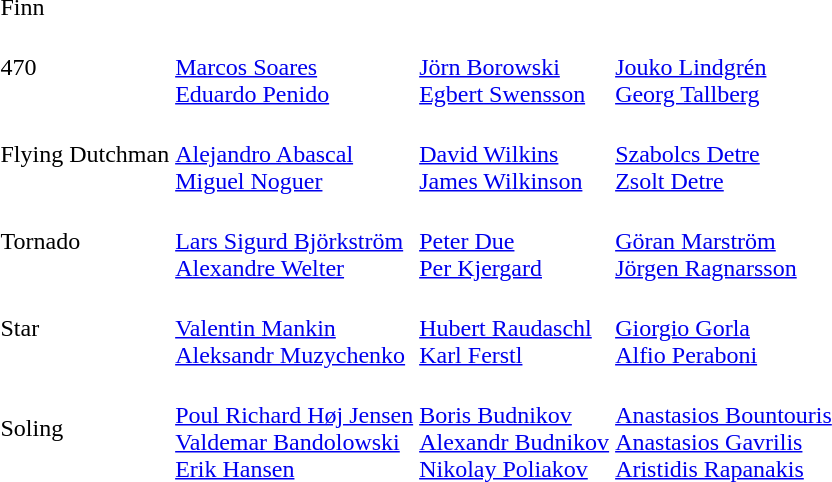<table>
<tr>
<td>Finn<br></td>
<td></td>
<td></td>
<td></td>
</tr>
<tr>
<td>470<br></td>
<td><br><a href='#'>Marcos Soares</a><br><a href='#'>Eduardo Penido</a></td>
<td><br><a href='#'>Jörn Borowski</a><br><a href='#'>Egbert Swensson</a></td>
<td><br><a href='#'>Jouko Lindgrén</a><br><a href='#'>Georg Tallberg</a></td>
</tr>
<tr>
<td>Flying Dutchman<br></td>
<td><br><a href='#'>Alejandro Abascal</a><br><a href='#'>Miguel Noguer</a></td>
<td><br><a href='#'>David Wilkins</a><br><a href='#'>James Wilkinson</a></td>
<td><br><a href='#'>Szabolcs Detre</a><br><a href='#'>Zsolt Detre</a></td>
</tr>
<tr>
<td>Tornado<br></td>
<td><br><a href='#'>Lars Sigurd Björkström</a><br><a href='#'>Alexandre Welter</a></td>
<td><br><a href='#'>Peter Due</a><br><a href='#'>Per Kjergard</a></td>
<td><br><a href='#'>Göran Marström</a><br><a href='#'>Jörgen Ragnarsson</a></td>
</tr>
<tr>
<td>Star<br></td>
<td><br><a href='#'>Valentin Mankin</a><br><a href='#'>Aleksandr Muzychenko</a></td>
<td><br><a href='#'>Hubert Raudaschl</a><br><a href='#'>Karl Ferstl</a></td>
<td><br><a href='#'>Giorgio Gorla</a><br><a href='#'>Alfio Peraboni</a></td>
</tr>
<tr>
<td>Soling<br></td>
<td><br><a href='#'>Poul Richard Høj Jensen</a><br><a href='#'>Valdemar Bandolowski</a><br><a href='#'>Erik Hansen</a></td>
<td><br><a href='#'>Boris Budnikov</a><br><a href='#'>Alexandr Budnikov</a><br><a href='#'>Nikolay Poliakov</a></td>
<td><br><a href='#'>Anastasios Bountouris</a><br><a href='#'>Anastasios Gavrilis</a><br><a href='#'>Aristidis Rapanakis</a></td>
</tr>
</table>
